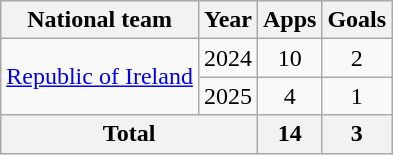<table class="wikitable" style="text-align:center">
<tr>
<th>National team</th>
<th>Year</th>
<th>Apps</th>
<th>Goals</th>
</tr>
<tr>
<td rowspan="2"><a href='#'>Republic of Ireland</a></td>
<td>2024</td>
<td>10</td>
<td>2</td>
</tr>
<tr>
<td>2025</td>
<td>4</td>
<td>1</td>
</tr>
<tr>
<th colspan="2">Total</th>
<th>14</th>
<th>3</th>
</tr>
</table>
